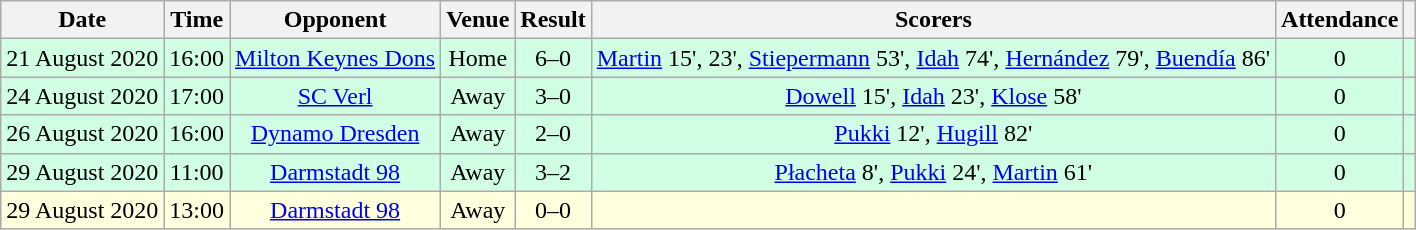<table class="wikitable sortable" style="text-align:center">
<tr>
<th>Date</th>
<th>Time</th>
<th>Opponent</th>
<th>Venue</th>
<th>Result</th>
<th class="unsortable">Scorers</th>
<th>Attendance</th>
<th class="unsortable"></th>
</tr>
<tr style="background-color: #d0ffe3;">
<td>21 August 2020</td>
<td>16:00</td>
<td><a href='#'>Milton Keynes Dons</a></td>
<td>Home</td>
<td>6–0</td>
<td><a href='#'>Martin</a> 15', 23', <a href='#'>Stiepermann</a> 53', <a href='#'>Idah</a> 74', <a href='#'>Hernández</a> 79', <a href='#'>Buendía</a> 86'</td>
<td>0</td>
<td></td>
</tr>
<tr style="background-color: #d0ffe3;">
<td>24 August 2020</td>
<td>17:00</td>
<td><a href='#'>SC Verl</a></td>
<td>Away</td>
<td>3–0</td>
<td><a href='#'>Dowell</a> 15', <a href='#'>Idah</a> 23', <a href='#'>Klose</a> 58'</td>
<td>0</td>
<td></td>
</tr>
<tr style="background-color: #d0ffe3;">
<td>26 August 2020</td>
<td>16:00</td>
<td><a href='#'>Dynamo Dresden</a></td>
<td>Away</td>
<td>2–0</td>
<td><a href='#'>Pukki</a> 12', <a href='#'>Hugill</a> 82'</td>
<td>0</td>
<td></td>
</tr>
<tr style="background-color: #d0ffe3;">
<td>29 August 2020</td>
<td>11:00</td>
<td><a href='#'>Darmstadt 98</a></td>
<td>Away</td>
<td>3–2</td>
<td><a href='#'>Płacheta</a> 8', <a href='#'>Pukki</a> 24', <a href='#'>Martin</a> 61'</td>
<td>0</td>
<td></td>
</tr>
<tr style="background-color: #ffffdd;">
<td>29 August 2020</td>
<td>13:00</td>
<td><a href='#'>Darmstadt 98</a></td>
<td>Away</td>
<td>0–0</td>
<td></td>
<td>0</td>
<td></td>
</tr>
</table>
